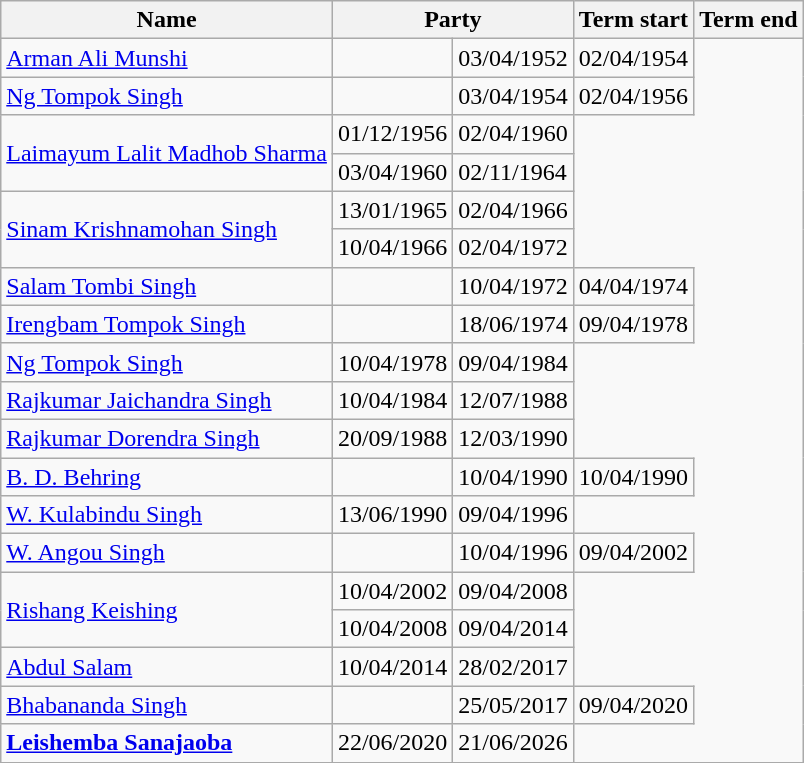<table class="wikitable sortable">
<tr>
<th>Name</th>
<th colspan=2>Party</th>
<th>Term start</th>
<th>Term end</th>
</tr>
<tr>
<td><a href='#'>Arman Ali Munshi</a></td>
<td></td>
<td>03/04/1952</td>
<td>02/04/1954</td>
</tr>
<tr>
<td><a href='#'>Ng Tompok Singh</a></td>
<td></td>
<td>03/04/1954</td>
<td>02/04/1956</td>
</tr>
<tr>
<td rowspan=2><a href='#'>Laimayum Lalit Madhob Sharma</a></td>
<td>01/12/1956</td>
<td>02/04/1960</td>
</tr>
<tr>
<td>03/04/1960</td>
<td>02/11/1964</td>
</tr>
<tr>
<td rowspan=2><a href='#'>Sinam Krishnamohan Singh</a></td>
<td>13/01/1965</td>
<td>02/04/1966</td>
</tr>
<tr>
<td>10/04/1966</td>
<td>02/04/1972</td>
</tr>
<tr>
<td><a href='#'>Salam Tombi Singh</a></td>
<td></td>
<td>10/04/1972</td>
<td>04/04/1974</td>
</tr>
<tr>
<td><a href='#'>Irengbam Tompok Singh</a></td>
<td></td>
<td>18/06/1974</td>
<td>09/04/1978</td>
</tr>
<tr>
<td><a href='#'>Ng Tompok Singh</a></td>
<td>10/04/1978</td>
<td>09/04/1984</td>
</tr>
<tr>
<td><a href='#'>Rajkumar Jaichandra Singh</a></td>
<td>10/04/1984</td>
<td>12/07/1988</td>
</tr>
<tr>
<td><a href='#'>Rajkumar Dorendra Singh</a></td>
<td>20/09/1988</td>
<td>12/03/1990</td>
</tr>
<tr>
<td><a href='#'>B. D. Behring</a></td>
<td></td>
<td>10/04/1990</td>
<td>10/04/1990</td>
</tr>
<tr>
<td><a href='#'>W. Kulabindu Singh</a></td>
<td>13/06/1990</td>
<td>09/04/1996</td>
</tr>
<tr>
<td><a href='#'>W. Angou Singh</a></td>
<td></td>
<td>10/04/1996</td>
<td>09/04/2002</td>
</tr>
<tr>
<td rowspan=2><a href='#'>Rishang Keishing</a></td>
<td>10/04/2002</td>
<td>09/04/2008</td>
</tr>
<tr>
<td>10/04/2008</td>
<td>09/04/2014</td>
</tr>
<tr>
<td><a href='#'>Abdul Salam</a></td>
<td>10/04/2014</td>
<td>28/02/2017</td>
</tr>
<tr>
<td><a href='#'>Bhabananda Singh</a></td>
<td></td>
<td>25/05/2017</td>
<td>09/04/2020</td>
</tr>
<tr>
<td><strong><a href='#'>Leishemba Sanajaoba</a></strong></td>
<td>22/06/2020</td>
<td>21/06/2026</td>
</tr>
<tr>
</tr>
</table>
